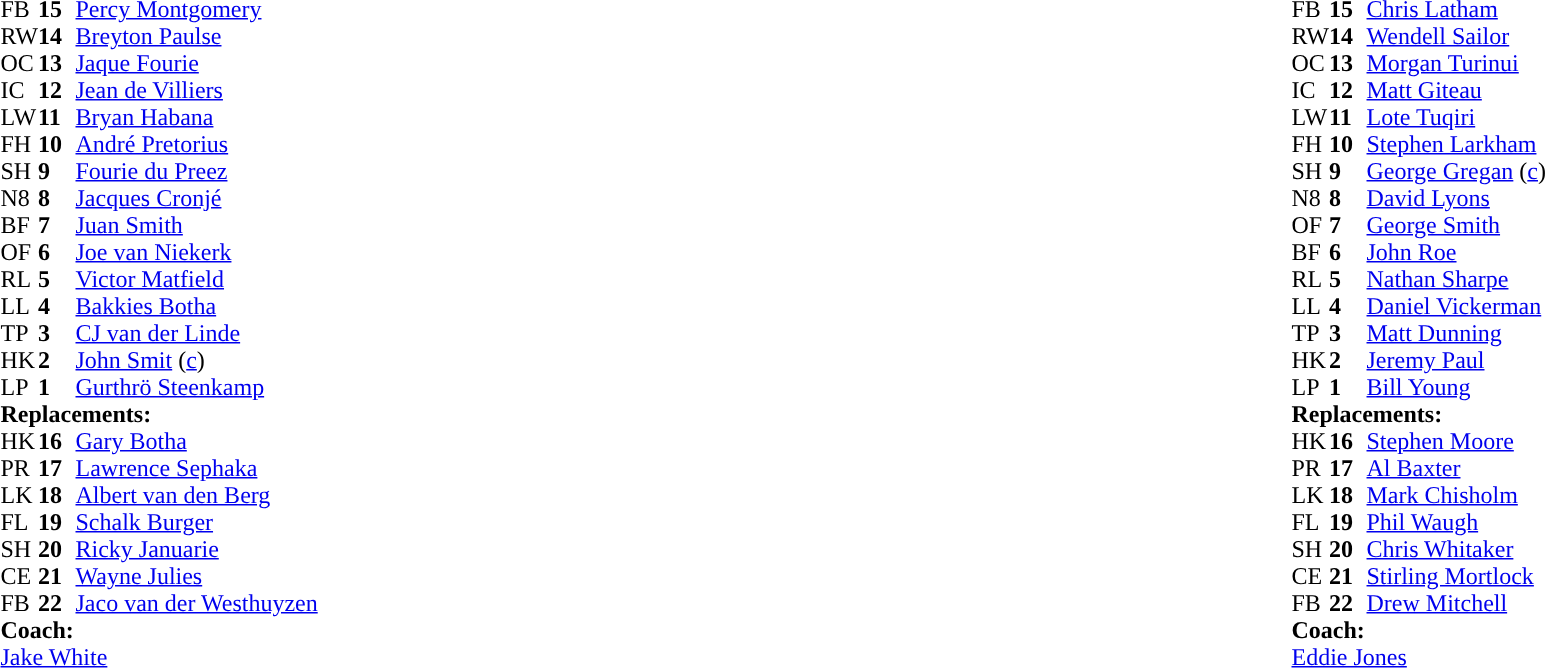<table style="width:100%">
<tr>
<td style="vertical-align:top;width:50%"><br><table cellspacing="0" cellpadding="0">
<tr>
<th width="25"></th>
<th width="25"></th>
</tr>
<tr>
<td>FB</td>
<td><strong>15</strong></td>
<td><a href='#'>Percy Montgomery</a></td>
</tr>
<tr>
<td>RW</td>
<td><strong>14</strong></td>
<td><a href='#'>Breyton Paulse</a></td>
</tr>
<tr>
<td>OC</td>
<td><strong>13</strong></td>
<td><a href='#'>Jaque Fourie</a></td>
</tr>
<tr>
<td>IC</td>
<td><strong>12</strong></td>
<td><a href='#'>Jean de Villiers</a></td>
</tr>
<tr>
<td>LW</td>
<td><strong>11</strong></td>
<td><a href='#'>Bryan Habana</a></td>
</tr>
<tr>
<td>FH</td>
<td><strong>10</strong></td>
<td><a href='#'>André Pretorius</a></td>
</tr>
<tr>
<td>SH</td>
<td><strong>9</strong></td>
<td><a href='#'>Fourie du Preez</a></td>
</tr>
<tr>
<td>N8</td>
<td><strong>8</strong></td>
<td><a href='#'>Jacques Cronjé</a></td>
</tr>
<tr>
<td>BF</td>
<td><strong>7</strong></td>
<td><a href='#'>Juan Smith</a></td>
</tr>
<tr>
<td>OF</td>
<td><strong>6</strong></td>
<td><a href='#'>Joe van Niekerk</a></td>
</tr>
<tr>
<td>RL</td>
<td><strong>5</strong></td>
<td><a href='#'>Victor Matfield</a></td>
</tr>
<tr>
<td>LL</td>
<td><strong>4</strong></td>
<td><a href='#'>Bakkies Botha</a></td>
</tr>
<tr>
<td>TP</td>
<td><strong>3</strong></td>
<td><a href='#'>CJ van der Linde</a></td>
</tr>
<tr>
<td>HK</td>
<td><strong>2</strong></td>
<td><a href='#'>John Smit</a> (<a href='#'>c</a>)</td>
</tr>
<tr>
<td>LP</td>
<td><strong>1</strong></td>
<td><a href='#'>Gurthrö Steenkamp</a></td>
</tr>
<tr>
<td colspan="3"><strong>Replacements:</strong></td>
</tr>
<tr>
<td>HK</td>
<td><strong>16</strong></td>
<td><a href='#'>Gary Botha</a></td>
</tr>
<tr>
<td>PR</td>
<td><strong>17</strong></td>
<td><a href='#'>Lawrence Sephaka</a></td>
</tr>
<tr>
<td>LK</td>
<td><strong>18</strong></td>
<td><a href='#'>Albert van den Berg</a></td>
</tr>
<tr>
<td>FL</td>
<td><strong>19</strong></td>
<td><a href='#'>Schalk Burger</a></td>
</tr>
<tr>
<td>SH</td>
<td><strong>20</strong></td>
<td><a href='#'>Ricky Januarie</a></td>
</tr>
<tr>
<td>CE</td>
<td><strong>21</strong></td>
<td><a href='#'>Wayne Julies</a></td>
</tr>
<tr>
<td>FB</td>
<td><strong>22</strong></td>
<td><a href='#'>Jaco van der Westhuyzen</a></td>
</tr>
<tr>
<td colspan="3"><strong>Coach:</strong></td>
</tr>
<tr>
<td colspan="3"> <a href='#'>Jake White</a></td>
</tr>
</table>
</td>
<td style="vertical-align:top"></td>
<td style="vertical-align:top;width:50%"><br><table cellspacing="0" cellpadding="0" style="margin:auto">
<tr>
<th width="25"></th>
<th width="25"></th>
</tr>
<tr>
<td>FB</td>
<td><strong>15</strong></td>
<td><a href='#'>Chris Latham</a></td>
</tr>
<tr>
<td>RW</td>
<td><strong>14</strong></td>
<td><a href='#'>Wendell Sailor</a></td>
</tr>
<tr>
<td>OC</td>
<td><strong>13</strong></td>
<td><a href='#'>Morgan Turinui</a></td>
</tr>
<tr>
<td>IC</td>
<td><strong>12</strong></td>
<td><a href='#'>Matt Giteau</a></td>
</tr>
<tr>
<td>LW</td>
<td><strong>11</strong></td>
<td><a href='#'>Lote Tuqiri</a></td>
</tr>
<tr>
<td>FH</td>
<td><strong>10</strong></td>
<td><a href='#'>Stephen Larkham</a></td>
</tr>
<tr>
<td>SH</td>
<td><strong>9</strong></td>
<td><a href='#'>George Gregan</a> (<a href='#'>c</a>)</td>
</tr>
<tr>
<td>N8</td>
<td><strong>8</strong></td>
<td><a href='#'>David Lyons</a></td>
</tr>
<tr>
<td>OF</td>
<td><strong>7</strong></td>
<td><a href='#'>George Smith</a></td>
</tr>
<tr>
<td>BF</td>
<td><strong>6</strong></td>
<td><a href='#'>John Roe</a></td>
</tr>
<tr>
<td>RL</td>
<td><strong>5</strong></td>
<td><a href='#'>Nathan Sharpe</a></td>
</tr>
<tr>
<td>LL</td>
<td><strong>4</strong></td>
<td><a href='#'>Daniel Vickerman</a></td>
</tr>
<tr>
<td>TP</td>
<td><strong>3</strong></td>
<td><a href='#'>Matt Dunning</a></td>
</tr>
<tr>
<td>HK</td>
<td><strong>2</strong></td>
<td><a href='#'>Jeremy Paul</a></td>
</tr>
<tr>
<td>LP</td>
<td><strong>1</strong></td>
<td><a href='#'>Bill Young</a></td>
</tr>
<tr>
<td colspan="3"><strong>Replacements:</strong></td>
</tr>
<tr>
<td>HK</td>
<td><strong>16</strong></td>
<td><a href='#'>Stephen Moore</a></td>
</tr>
<tr>
<td>PR</td>
<td><strong>17</strong></td>
<td><a href='#'>Al Baxter</a></td>
</tr>
<tr>
<td>LK</td>
<td><strong>18</strong></td>
<td><a href='#'>Mark Chisholm</a></td>
</tr>
<tr>
<td>FL</td>
<td><strong>19</strong></td>
<td><a href='#'>Phil Waugh</a></td>
</tr>
<tr>
<td>SH</td>
<td><strong>20</strong></td>
<td><a href='#'>Chris Whitaker</a></td>
</tr>
<tr>
<td>CE</td>
<td><strong>21</strong></td>
<td><a href='#'>Stirling Mortlock</a></td>
</tr>
<tr>
<td>FB</td>
<td><strong>22</strong></td>
<td><a href='#'>Drew Mitchell</a></td>
</tr>
<tr>
<td colspan=3><strong>Coach:</strong></td>
</tr>
<tr>
<td colspan="3"> <a href='#'>Eddie Jones</a></td>
</tr>
</table>
</td>
</tr>
</table>
